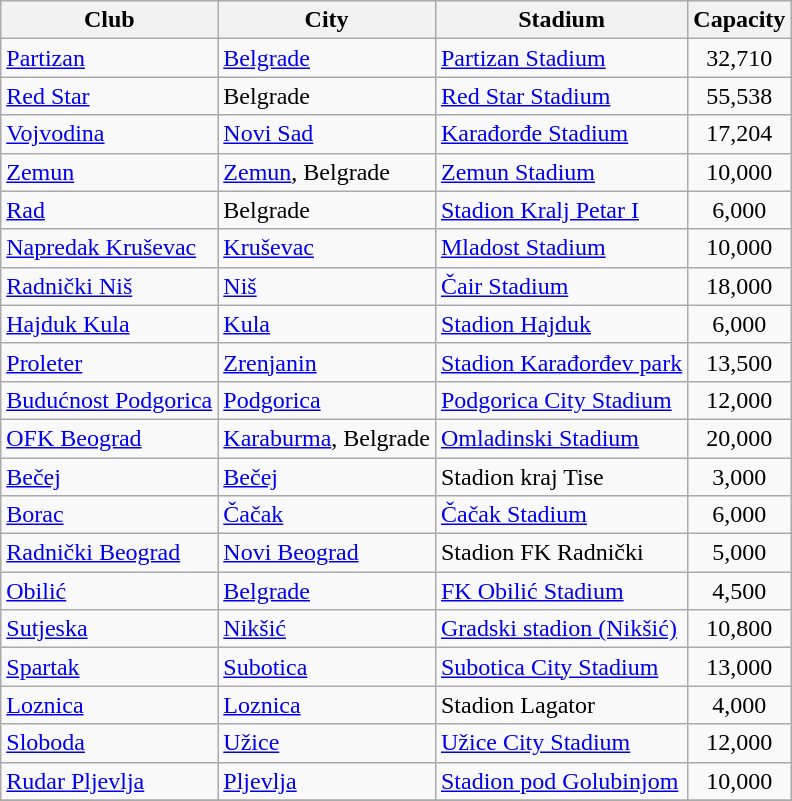<table class="wikitable sortable">
<tr>
<th>Club</th>
<th>City</th>
<th>Stadium</th>
<th>Capacity</th>
</tr>
<tr>
<td><a href='#'>Partizan</a></td>
<td><a href='#'>Belgrade</a></td>
<td><a href='#'>Partizan Stadium</a></td>
<td align="center">32,710</td>
</tr>
<tr>
<td><a href='#'>Red Star</a></td>
<td>Belgrade</td>
<td><a href='#'>Red Star Stadium</a></td>
<td align="center">55,538</td>
</tr>
<tr>
<td><a href='#'>Vojvodina</a></td>
<td><a href='#'>Novi Sad</a></td>
<td><a href='#'>Karađorđe Stadium</a></td>
<td align="center">17,204</td>
</tr>
<tr>
<td><a href='#'>Zemun</a></td>
<td><a href='#'>Zemun</a>, Belgrade</td>
<td><a href='#'>Zemun Stadium</a></td>
<td align="center">10,000</td>
</tr>
<tr>
<td><a href='#'>Rad</a></td>
<td>Belgrade</td>
<td><a href='#'>Stadion Kralj Petar I</a></td>
<td align="center">6,000</td>
</tr>
<tr>
<td><a href='#'>Napredak Kruševac</a></td>
<td><a href='#'>Kruševac</a></td>
<td><a href='#'>Mladost Stadium</a></td>
<td align="center">10,000</td>
</tr>
<tr>
<td><a href='#'>Radnički Niš</a></td>
<td><a href='#'>Niš</a></td>
<td><a href='#'>Čair Stadium</a></td>
<td align="center">18,000</td>
</tr>
<tr>
<td><a href='#'>Hajduk Kula</a></td>
<td><a href='#'>Kula</a></td>
<td><a href='#'>Stadion Hajduk</a></td>
<td align="center">6,000</td>
</tr>
<tr>
<td><a href='#'>Proleter</a></td>
<td><a href='#'>Zrenjanin</a></td>
<td><a href='#'>Stadion Karađorđev park</a></td>
<td align="center">13,500</td>
</tr>
<tr>
<td><a href='#'>Budućnost Podgorica</a></td>
<td><a href='#'>Podgorica</a></td>
<td><a href='#'>Podgorica City Stadium</a></td>
<td align="center">12,000</td>
</tr>
<tr>
<td><a href='#'>OFK Beograd</a></td>
<td><a href='#'>Karaburma</a>, Belgrade</td>
<td><a href='#'>Omladinski Stadium</a></td>
<td align="center">20,000</td>
</tr>
<tr>
<td><a href='#'>Bečej</a></td>
<td><a href='#'>Bečej</a></td>
<td>Stadion kraj Tise</td>
<td align="center">3,000</td>
</tr>
<tr>
<td><a href='#'>Borac</a></td>
<td><a href='#'>Čačak</a></td>
<td><a href='#'>Čačak Stadium</a></td>
<td align="center">6,000</td>
</tr>
<tr>
<td><a href='#'>Radnički Beograd</a></td>
<td><a href='#'>Novi Beograd</a></td>
<td>Stadion FK Radnički</td>
<td align="center">5,000</td>
</tr>
<tr>
<td><a href='#'>Obilić</a></td>
<td><a href='#'>Belgrade</a></td>
<td><a href='#'>FK Obilić Stadium</a></td>
<td align="center">4,500</td>
</tr>
<tr>
<td><a href='#'>Sutjeska</a></td>
<td><a href='#'>Nikšić</a></td>
<td><a href='#'>Gradski stadion (Nikšić)</a></td>
<td align="center">10,800</td>
</tr>
<tr>
<td><a href='#'>Spartak</a></td>
<td><a href='#'>Subotica</a></td>
<td><a href='#'>Subotica City Stadium</a></td>
<td align="center">13,000</td>
</tr>
<tr>
<td><a href='#'>Loznica</a></td>
<td><a href='#'>Loznica</a></td>
<td>Stadion Lagator</td>
<td align="center">4,000</td>
</tr>
<tr>
<td><a href='#'>Sloboda</a></td>
<td><a href='#'>Užice</a></td>
<td><a href='#'>Užice City Stadium</a></td>
<td align="center">12,000</td>
</tr>
<tr>
<td><a href='#'>Rudar Pljevlja</a></td>
<td><a href='#'>Pljevlja</a></td>
<td><a href='#'>Stadion pod Golubinjom</a></td>
<td align="center">10,000</td>
</tr>
<tr>
</tr>
</table>
